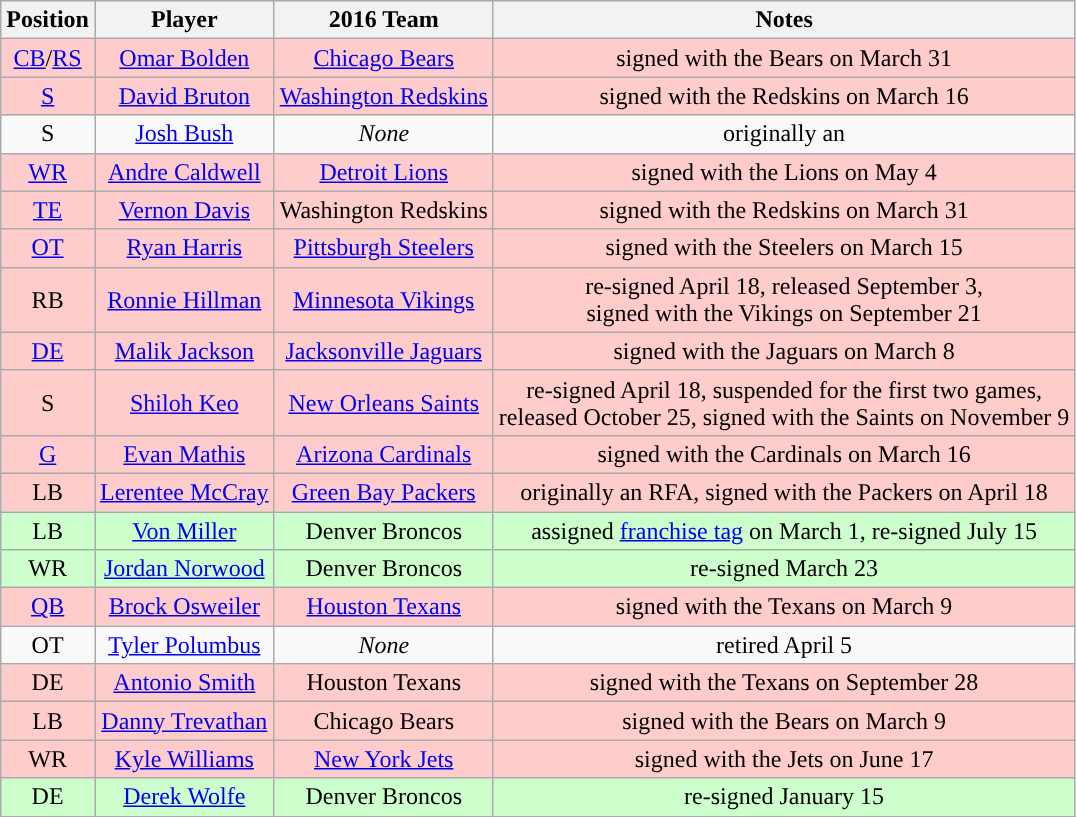<table class="wikitable" style="text-align:center">
<tr>
<th>Position</th>
<th>Player</th>
<th>2016 Team</th>
<th>Notes</th>
</tr>
<tr style="background:#fcc">
<td><a href='#'>CB</a>/<a href='#'>RS</a></td>
<td><a href='#'>Omar Bolden</a></td>
<td><a href='#'>Chicago Bears</a></td>
<td>signed with the Bears on March 31</td>
</tr>
<tr style="background:#fcc">
<td><a href='#'>S</a></td>
<td><a href='#'>David Bruton</a></td>
<td><a href='#'>Washington Redskins</a></td>
<td>signed with the Redskins on March 16</td>
</tr>
<tr style="background:#">
<td>S</td>
<td><a href='#'>Josh Bush</a></td>
<td><em>None</em></td>
<td>originally an </td>
</tr>
<tr style="background:#fcc">
<td><a href='#'>WR</a></td>
<td><a href='#'>Andre Caldwell</a></td>
<td><a href='#'>Detroit Lions</a></td>
<td>signed with the Lions on May 4</td>
</tr>
<tr style="background:#fcc">
<td><a href='#'>TE</a></td>
<td><a href='#'>Vernon Davis</a></td>
<td>Washington Redskins</td>
<td>signed with the Redskins on March 31</td>
</tr>
<tr style="background:#fcc">
<td><a href='#'>OT</a></td>
<td><a href='#'>Ryan Harris</a></td>
<td><a href='#'>Pittsburgh Steelers</a></td>
<td>signed with the Steelers on March 15</td>
</tr>
<tr style="background:#fcc">
<td>RB</td>
<td><a href='#'>Ronnie Hillman</a></td>
<td><a href='#'>Minnesota Vikings</a></td>
<td>re-signed April 18, released September 3,<br>signed with the Vikings on September 21</td>
</tr>
<tr style="background:#fcc">
<td><a href='#'>DE</a></td>
<td><a href='#'>Malik Jackson</a></td>
<td><a href='#'>Jacksonville Jaguars</a></td>
<td>signed with the Jaguars on March 8</td>
</tr>
<tr style="background:#fcc">
<td>S</td>
<td><a href='#'>Shiloh Keo</a></td>
<td><a href='#'>New Orleans Saints</a></td>
<td>re-signed April 18, suspended for the first two games,<br>released October 25, signed with the Saints on November 9</td>
</tr>
<tr style="background:#fcc">
<td><a href='#'>G</a></td>
<td><a href='#'>Evan Mathis</a></td>
<td><a href='#'>Arizona Cardinals</a></td>
<td>signed with the Cardinals on March 16</td>
</tr>
<tr style="background:#fcc">
<td>LB</td>
<td><a href='#'>Lerentee McCray</a></td>
<td><a href='#'>Green Bay Packers</a></td>
<td>originally an RFA, signed with the Packers on April 18</td>
</tr>
<tr style="background:#cfc">
<td>LB</td>
<td><a href='#'>Von Miller</a></td>
<td>Denver Broncos</td>
<td>assigned <a href='#'>franchise tag</a> on March 1, re-signed July 15</td>
</tr>
<tr style="background:#cfc">
<td>WR</td>
<td><a href='#'>Jordan Norwood</a></td>
<td>Denver Broncos</td>
<td>re-signed March 23</td>
</tr>
<tr style="background:#fcc">
<td><a href='#'>QB</a></td>
<td><a href='#'>Brock Osweiler</a></td>
<td><a href='#'>Houston Texans</a></td>
<td>signed with the Texans on March 9</td>
</tr>
<tr>
<td>OT</td>
<td><a href='#'>Tyler Polumbus</a></td>
<td><em>None</em></td>
<td>retired April 5</td>
</tr>
<tr style="background:#fcc">
<td>DE</td>
<td><a href='#'>Antonio Smith</a></td>
<td>Houston Texans</td>
<td>signed with the Texans on September 28</td>
</tr>
<tr style="background:#fcc">
<td>LB</td>
<td><a href='#'>Danny Trevathan</a></td>
<td>Chicago Bears</td>
<td>signed with the Bears on March 9</td>
</tr>
<tr style="background:#fcc">
<td>WR</td>
<td><a href='#'>Kyle Williams</a></td>
<td><a href='#'>New York Jets</a></td>
<td>signed with the Jets on June 17</td>
</tr>
<tr style="background:#cfc">
<td>DE</td>
<td><a href='#'>Derek Wolfe</a></td>
<td>Denver Broncos</td>
<td>re-signed January 15</td>
</tr>
</table>
